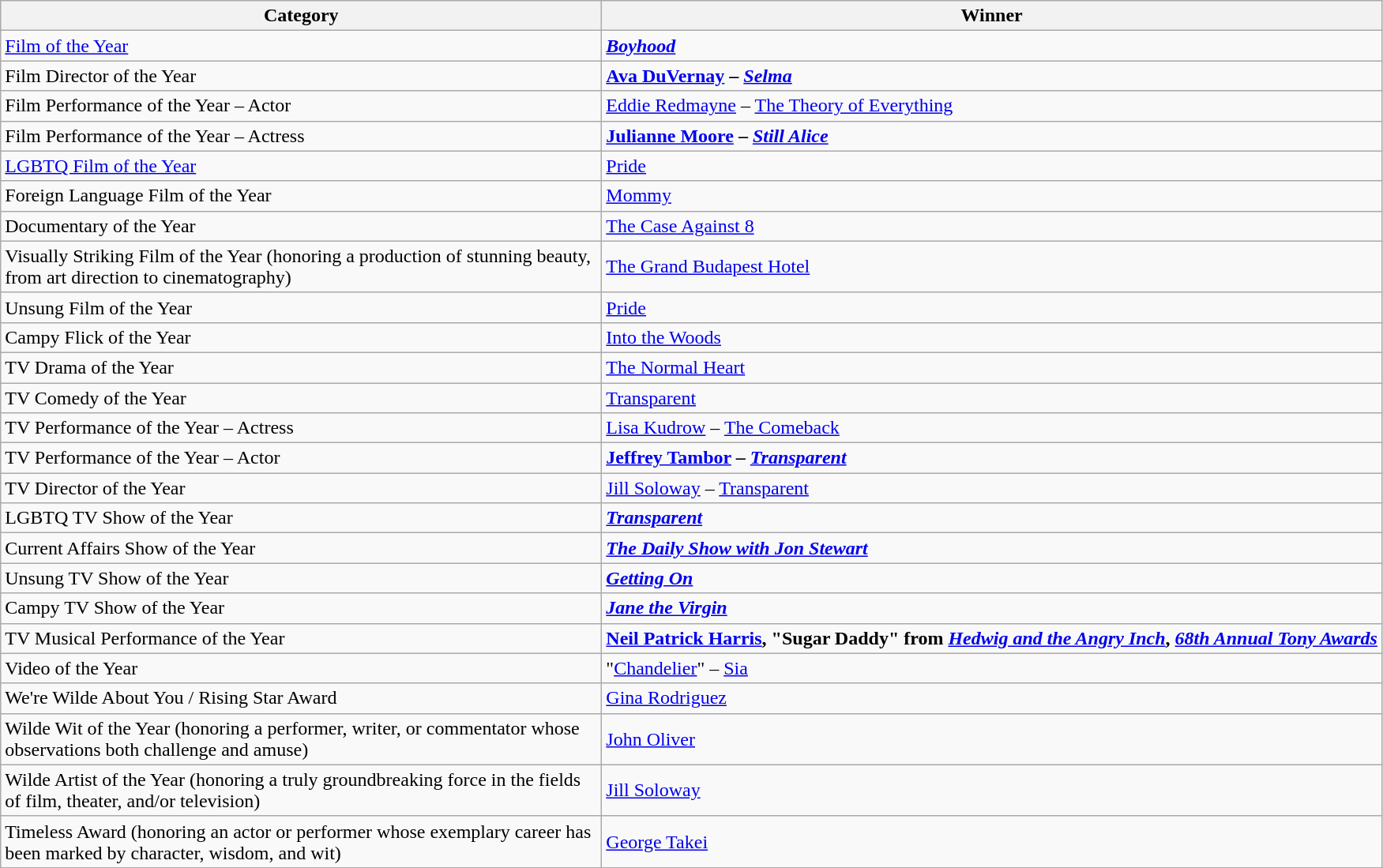<table class="wikitable">
<tr>
<th width="500">Category</th>
<th>Winner</th>
</tr>
<tr>
<td><a href='#'>Film of the Year</a></td>
<td><strong><em><a href='#'>Boyhood</a></em></strong></td>
</tr>
<tr>
<td>Film Director of the Year</td>
<td><strong><a href='#'>Ava DuVernay</a> – <em><a href='#'>Selma</a><strong><em></td>
</tr>
<tr>
<td>Film Performance of the Year – Actor</td>
<td></strong><a href='#'>Eddie Redmayne</a> – </em><a href='#'>The Theory of Everything</a></em></strong></td>
</tr>
<tr>
<td>Film Performance of the Year – Actress</td>
<td><strong><a href='#'>Julianne Moore</a> – <em><a href='#'>Still Alice</a><strong><em></td>
</tr>
<tr>
<td><a href='#'>LGBTQ Film of the Year</a></td>
<td></em></strong><a href='#'>Pride</a><strong><em></td>
</tr>
<tr>
<td>Foreign Language Film of the Year</td>
<td></em></strong><a href='#'>Mommy</a><strong><em></td>
</tr>
<tr>
<td>Documentary of the Year</td>
<td></em></strong><a href='#'>The Case Against 8</a><strong><em></td>
</tr>
<tr>
<td>Visually Striking Film of the Year (honoring a production of stunning beauty, from art direction to cinematography)</td>
<td></em></strong><a href='#'>The Grand Budapest Hotel</a><strong><em></td>
</tr>
<tr>
<td>Unsung Film of the Year</td>
<td></em></strong><a href='#'>Pride</a><strong><em></td>
</tr>
<tr>
<td>Campy Flick of the Year</td>
<td></em></strong><a href='#'>Into the Woods</a><strong><em></td>
</tr>
<tr>
<td>TV Drama of the Year</td>
<td></em></strong><a href='#'>The Normal Heart</a><strong><em></td>
</tr>
<tr>
<td>TV Comedy of the Year</td>
<td></em></strong><a href='#'>Transparent</a><strong><em></td>
</tr>
<tr>
<td>TV Performance of the Year – Actress</td>
<td></strong><a href='#'>Lisa Kudrow</a> – </em><a href='#'>The Comeback</a></em></strong></td>
</tr>
<tr>
<td>TV Performance of the Year – Actor</td>
<td><strong><a href='#'>Jeffrey Tambor</a> – <em><a href='#'>Transparent</a><strong><em></td>
</tr>
<tr>
<td>TV Director of the Year</td>
<td></strong><a href='#'>Jill Soloway</a> – </em><a href='#'>Transparent</a></em></strong></td>
</tr>
<tr>
<td>LGBTQ TV Show of the Year</td>
<td><strong><em><a href='#'>Transparent</a></em></strong></td>
</tr>
<tr>
<td>Current Affairs Show of the Year</td>
<td><strong><em><a href='#'>The Daily Show with Jon Stewart</a></em></strong></td>
</tr>
<tr>
<td>Unsung TV Show of the Year</td>
<td><strong><em><a href='#'>Getting On</a></em></strong></td>
</tr>
<tr>
<td>Campy TV Show of the Year</td>
<td><strong><em><a href='#'>Jane the Virgin</a></em></strong></td>
</tr>
<tr>
<td>TV Musical Performance of the Year</td>
<td><strong><a href='#'>Neil Patrick Harris</a>, "Sugar Daddy" from <em><a href='#'>Hedwig and the Angry Inch</a></em>, <em><a href='#'>68th Annual Tony Awards</a><strong><em></td>
</tr>
<tr>
<td>Video of the Year</td>
<td></strong>"<a href='#'>Chandelier</a>" – <a href='#'>Sia</a><strong></td>
</tr>
<tr>
<td>We're Wilde About You / Rising Star Award</td>
<td></strong><a href='#'>Gina Rodriguez</a><strong></td>
</tr>
<tr>
<td>Wilde Wit of the Year (honoring a performer, writer, or commentator whose observations both challenge and amuse)</td>
<td></strong><a href='#'>John Oliver</a><strong></td>
</tr>
<tr>
<td>Wilde Artist of the Year (honoring a truly groundbreaking force in the fields of film, theater, and/or television)</td>
<td></strong><a href='#'>Jill Soloway</a><strong></td>
</tr>
<tr>
<td>Timeless Award (honoring an actor or performer whose exemplary career has been marked by character, wisdom, and wit)</td>
<td></strong><a href='#'>George Takei</a><strong></td>
</tr>
</table>
